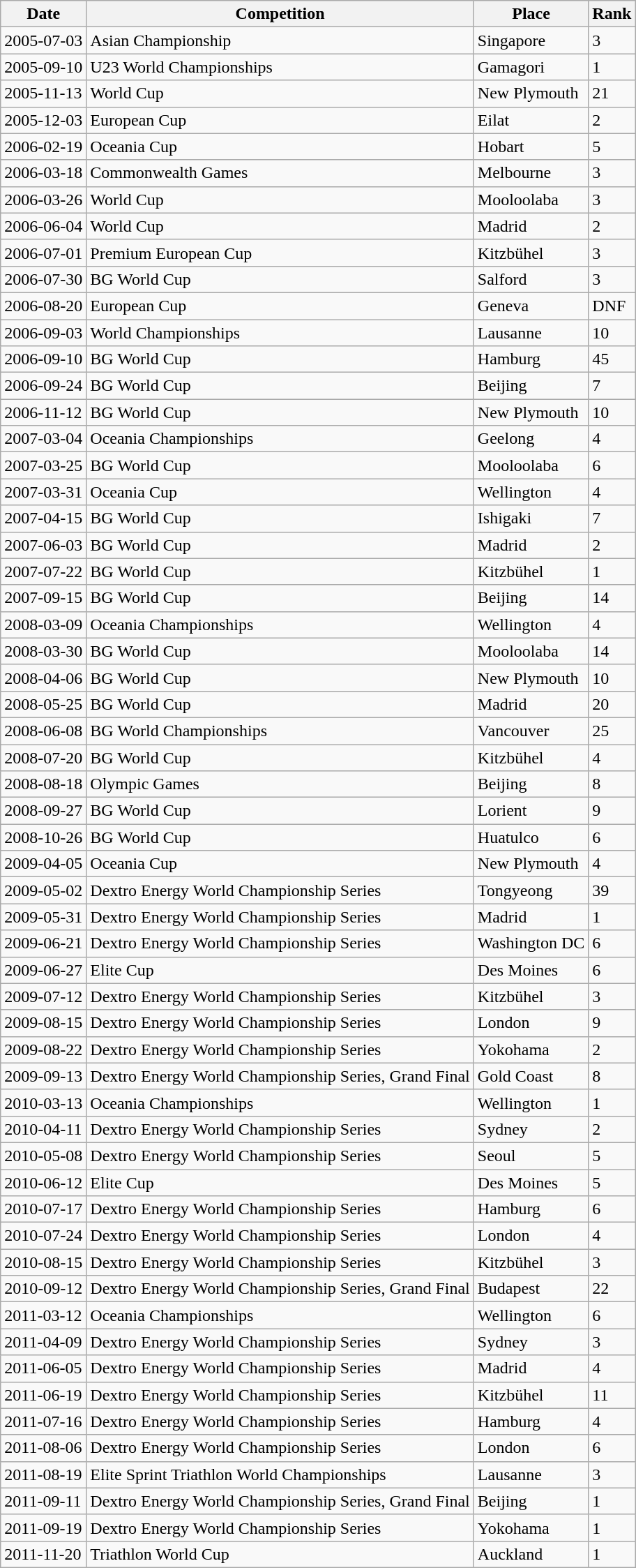<table class="wikitable collapsible collapsed sortable">
<tr>
<th>Date</th>
<th>Competition</th>
<th>Place</th>
<th>Rank</th>
</tr>
<tr>
<td>2005-07-03</td>
<td>Asian Championship</td>
<td>Singapore</td>
<td>3</td>
</tr>
<tr>
<td>2005-09-10</td>
<td>U23 World Championships</td>
<td>Gamagori</td>
<td>1</td>
</tr>
<tr>
<td>2005-11-13</td>
<td>World Cup</td>
<td>New Plymouth</td>
<td>21</td>
</tr>
<tr>
<td>2005-12-03</td>
<td>European Cup</td>
<td>Eilat</td>
<td>2</td>
</tr>
<tr>
<td>2006-02-19</td>
<td>Oceania Cup</td>
<td>Hobart</td>
<td>5</td>
</tr>
<tr>
<td>2006-03-18</td>
<td>Commonwealth Games</td>
<td>Melbourne</td>
<td>3</td>
</tr>
<tr>
<td>2006-03-26</td>
<td>World Cup</td>
<td>Mooloolaba</td>
<td>3</td>
</tr>
<tr>
<td>2006-06-04</td>
<td>World Cup</td>
<td>Madrid</td>
<td>2</td>
</tr>
<tr>
<td>2006-07-01</td>
<td>Premium European Cup</td>
<td>Kitzbühel</td>
<td>3</td>
</tr>
<tr>
<td>2006-07-30</td>
<td>BG World Cup</td>
<td>Salford</td>
<td>3</td>
</tr>
<tr>
<td>2006-08-20</td>
<td>European Cup</td>
<td>Geneva</td>
<td>DNF</td>
</tr>
<tr>
<td>2006-09-03</td>
<td>World Championships</td>
<td>Lausanne</td>
<td>10</td>
</tr>
<tr>
<td>2006-09-10</td>
<td>BG World Cup</td>
<td>Hamburg</td>
<td>45</td>
</tr>
<tr>
<td>2006-09-24</td>
<td>BG World Cup</td>
<td>Beijing</td>
<td>7</td>
</tr>
<tr>
<td>2006-11-12</td>
<td>BG World Cup</td>
<td>New Plymouth</td>
<td>10</td>
</tr>
<tr>
<td>2007-03-04</td>
<td>Oceania Championships</td>
<td>Geelong</td>
<td>4</td>
</tr>
<tr>
<td>2007-03-25</td>
<td>BG World Cup</td>
<td>Mooloolaba</td>
<td>6</td>
</tr>
<tr>
<td>2007-03-31</td>
<td>Oceania Cup</td>
<td>Wellington</td>
<td>4</td>
</tr>
<tr>
<td>2007-04-15</td>
<td>BG World Cup</td>
<td>Ishigaki</td>
<td>7</td>
</tr>
<tr>
<td>2007-06-03</td>
<td>BG World Cup</td>
<td>Madrid</td>
<td>2</td>
</tr>
<tr>
<td>2007-07-22</td>
<td>BG World Cup</td>
<td>Kitzbühel</td>
<td>1</td>
</tr>
<tr>
<td>2007-09-15</td>
<td>BG World Cup</td>
<td>Beijing</td>
<td>14</td>
</tr>
<tr>
<td>2008-03-09</td>
<td>Oceania Championships</td>
<td>Wellington</td>
<td>4</td>
</tr>
<tr>
<td>2008-03-30</td>
<td>BG World Cup</td>
<td>Mooloolaba</td>
<td>14</td>
</tr>
<tr>
<td>2008-04-06</td>
<td>BG World Cup</td>
<td>New Plymouth</td>
<td>10</td>
</tr>
<tr>
<td>2008-05-25</td>
<td>BG World Cup</td>
<td>Madrid</td>
<td>20</td>
</tr>
<tr>
<td>2008-06-08</td>
<td>BG World Championships</td>
<td>Vancouver</td>
<td>25</td>
</tr>
<tr>
<td>2008-07-20</td>
<td>BG World Cup</td>
<td>Kitzbühel</td>
<td>4</td>
</tr>
<tr>
<td>2008-08-18</td>
<td>Olympic Games</td>
<td>Beijing</td>
<td>8</td>
</tr>
<tr>
<td>2008-09-27</td>
<td>BG World Cup</td>
<td>Lorient</td>
<td>9</td>
</tr>
<tr>
<td>2008-10-26</td>
<td>BG World Cup</td>
<td>Huatulco</td>
<td>6</td>
</tr>
<tr>
<td>2009-04-05</td>
<td>Oceania Cup</td>
<td>New Plymouth</td>
<td>4</td>
</tr>
<tr>
<td>2009-05-02</td>
<td>Dextro Energy World Championship Series</td>
<td>Tongyeong</td>
<td>39</td>
</tr>
<tr>
<td>2009-05-31</td>
<td>Dextro Energy World Championship Series</td>
<td>Madrid</td>
<td>1</td>
</tr>
<tr>
<td>2009-06-21</td>
<td>Dextro Energy World Championship Series</td>
<td>Washington DC</td>
<td>6</td>
</tr>
<tr>
<td>2009-06-27</td>
<td>Elite Cup</td>
<td>Des Moines</td>
<td>6</td>
</tr>
<tr>
<td>2009-07-12</td>
<td>Dextro Energy World Championship Series</td>
<td>Kitzbühel</td>
<td>3</td>
</tr>
<tr>
<td>2009-08-15</td>
<td>Dextro Energy World Championship Series</td>
<td>London</td>
<td>9</td>
</tr>
<tr>
<td>2009-08-22</td>
<td>Dextro Energy World Championship Series</td>
<td>Yokohama</td>
<td>2</td>
</tr>
<tr>
<td>2009-09-13</td>
<td>Dextro Energy World Championship Series, Grand Final</td>
<td>Gold Coast</td>
<td>8</td>
</tr>
<tr>
<td>2010-03-13</td>
<td>Oceania Championships</td>
<td>Wellington</td>
<td>1</td>
</tr>
<tr>
<td>2010-04-11</td>
<td>Dextro Energy World Championship Series</td>
<td>Sydney</td>
<td>2</td>
</tr>
<tr>
<td>2010-05-08</td>
<td>Dextro Energy World Championship Series</td>
<td>Seoul</td>
<td>5</td>
</tr>
<tr>
<td>2010-06-12</td>
<td>Elite Cup</td>
<td>Des Moines</td>
<td>5</td>
</tr>
<tr>
<td>2010-07-17</td>
<td>Dextro Energy World Championship Series</td>
<td>Hamburg</td>
<td>6</td>
</tr>
<tr>
<td>2010-07-24</td>
<td>Dextro Energy World Championship Series</td>
<td>London</td>
<td>4</td>
</tr>
<tr>
<td>2010-08-15</td>
<td>Dextro Energy World Championship Series</td>
<td>Kitzbühel</td>
<td>3</td>
</tr>
<tr>
<td>2010-09-12</td>
<td>Dextro Energy World Championship Series, Grand Final</td>
<td>Budapest</td>
<td>22</td>
</tr>
<tr>
<td>2011-03-12</td>
<td>Oceania Championships</td>
<td>Wellington</td>
<td>6</td>
</tr>
<tr>
<td>2011-04-09</td>
<td>Dextro Energy World Championship Series</td>
<td>Sydney</td>
<td>3</td>
</tr>
<tr>
<td>2011-06-05</td>
<td>Dextro Energy World Championship Series</td>
<td>Madrid</td>
<td>4</td>
</tr>
<tr>
<td>2011-06-19</td>
<td>Dextro Energy World Championship Series</td>
<td>Kitzbühel</td>
<td>11</td>
</tr>
<tr>
<td>2011-07-16</td>
<td>Dextro Energy World Championship Series</td>
<td>Hamburg</td>
<td>4</td>
</tr>
<tr>
<td>2011-08-06</td>
<td>Dextro Energy World Championship Series</td>
<td>London</td>
<td>6</td>
</tr>
<tr>
<td>2011-08-19</td>
<td>Elite Sprint Triathlon World Championships</td>
<td>Lausanne</td>
<td>3</td>
</tr>
<tr>
<td>2011-09-11</td>
<td>Dextro Energy World Championship Series, Grand Final</td>
<td>Beijing</td>
<td>1</td>
</tr>
<tr>
<td>2011-09-19</td>
<td>Dextro Energy World Championship Series</td>
<td>Yokohama</td>
<td>1</td>
</tr>
<tr>
<td>2011-11-20</td>
<td>Triathlon World Cup</td>
<td>Auckland</td>
<td>1</td>
</tr>
</table>
